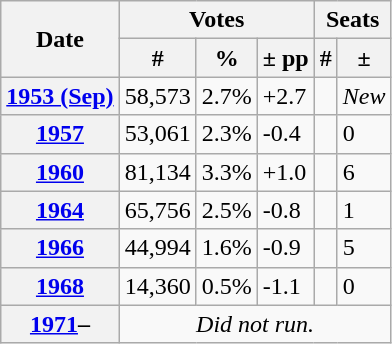<table class="wikitable">
<tr>
<th rowspan="2">Date</th>
<th colspan="3">Votes</th>
<th colspan="2">Seats</th>
</tr>
<tr>
<th>#</th>
<th>%</th>
<th>± pp</th>
<th>#</th>
<th>±</th>
</tr>
<tr>
<th><a href='#'>1953 (Sep)</a></th>
<td>58,573</td>
<td>2.7%</td>
<td>+2.7</td>
<td></td>
<td><em>New</em></td>
</tr>
<tr>
<th><a href='#'>1957</a></th>
<td>53,061</td>
<td>2.3%</td>
<td>-0.4</td>
<td></td>
<td> 0</td>
</tr>
<tr>
<th><a href='#'>1960</a></th>
<td>81,134</td>
<td>3.3%</td>
<td>+1.0</td>
<td></td>
<td> 6</td>
</tr>
<tr>
<th><a href='#'>1964</a></th>
<td>65,756</td>
<td>2.5%</td>
<td>-0.8</td>
<td></td>
<td> 1</td>
</tr>
<tr>
<th><a href='#'>1966</a></th>
<td>44,994</td>
<td>1.6%</td>
<td>-0.9</td>
<td></td>
<td> 5</td>
</tr>
<tr>
<th><a href='#'>1968</a></th>
<td>14,360</td>
<td>0.5%</td>
<td>-1.1</td>
<td></td>
<td> 0</td>
</tr>
<tr>
<th><a href='#'>1971</a>–</th>
<td colspan="5" style="text-align:center;"><em>Did not run.</em></td>
</tr>
</table>
